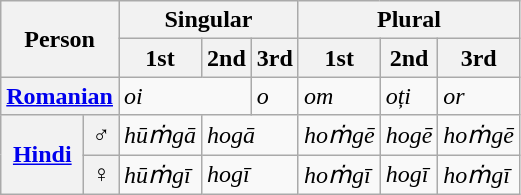<table class="wikitable">
<tr>
<th colspan="2" rowspan="2">Person</th>
<th colspan="3">Singular</th>
<th colspan="3">Plural</th>
</tr>
<tr>
<th>1st</th>
<th>2nd</th>
<th>3rd</th>
<th>1st</th>
<th>2nd</th>
<th>3rd</th>
</tr>
<tr>
<th colspan="2"><a href='#'>Romanian</a></th>
<td colspan="2"><em>oi</em></td>
<td><em>o</em></td>
<td><em>om</em></td>
<td><em>oți</em></td>
<td><em>or</em></td>
</tr>
<tr>
<th rowspan="2"><a href='#'>Hindi</a></th>
<th>♂</th>
<td><em>hūṁgā</em></td>
<td colspan="2"><em>hogā</em></td>
<td><em>hoṁgē</em></td>
<td><em>hogē</em></td>
<td><em>hoṁgē</em></td>
</tr>
<tr>
<th>♀</th>
<td><em>hūṁgī</em></td>
<td colspan="2"><em>hogī</em></td>
<td><em>hoṁgī</em></td>
<td><em>hogī</em></td>
<td><em>hoṁgī</em></td>
</tr>
</table>
